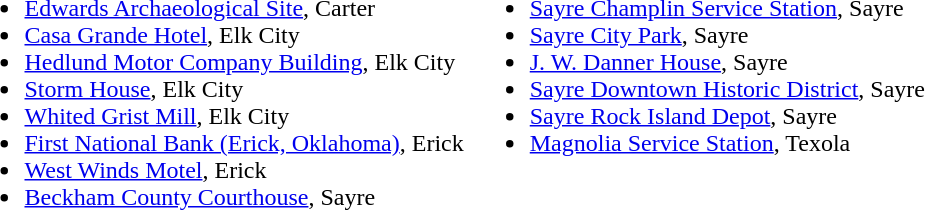<table>
<tr ---- valign="top">
<td><br><ul><li><a href='#'>Edwards Archaeological Site</a>, Carter</li><li><a href='#'>Casa Grande Hotel</a>, Elk City</li><li><a href='#'>Hedlund Motor Company Building</a>, Elk City</li><li><a href='#'>Storm House</a>, Elk City</li><li><a href='#'>Whited Grist Mill</a>, Elk City</li><li><a href='#'>First National Bank (Erick, Oklahoma)</a>, Erick</li><li><a href='#'>West Winds Motel</a>, Erick</li><li><a href='#'>Beckham County Courthouse</a>, Sayre</li></ul></td>
<td><br><ul><li><a href='#'>Sayre Champlin Service Station</a>, Sayre</li><li><a href='#'>Sayre City Park</a>, Sayre</li><li><a href='#'>J. W. Danner House</a>, Sayre</li><li><a href='#'>Sayre Downtown Historic District</a>, Sayre</li><li><a href='#'>Sayre Rock Island Depot</a>, Sayre</li><li><a href='#'>Magnolia Service Station</a>, Texola</li></ul></td>
</tr>
</table>
